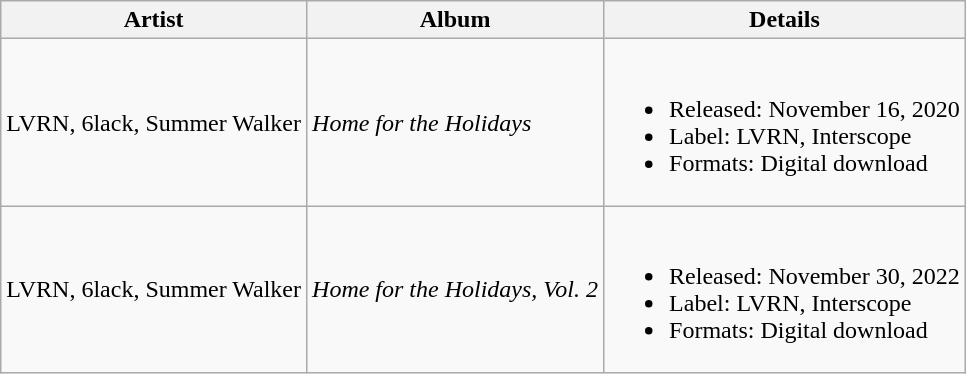<table class="wikitable sortable">
<tr>
<th>Artist</th>
<th>Album</th>
<th class="unsortable">Details</th>
</tr>
<tr>
<td>LVRN, 6lack, Summer Walker</td>
<td><em>Home for the Holidays</em></td>
<td><br><ul><li>Released: November 16, 2020</li><li>Label: LVRN, Interscope</li><li>Formats: Digital download</li></ul></td>
</tr>
<tr>
<td>LVRN, 6lack, Summer Walker</td>
<td><em>Home for the Holidays, Vol. 2</em></td>
<td><br><ul><li>Released: November 30, 2022</li><li>Label: LVRN, Interscope</li><li>Formats: Digital download</li></ul></td>
</tr>
</table>
